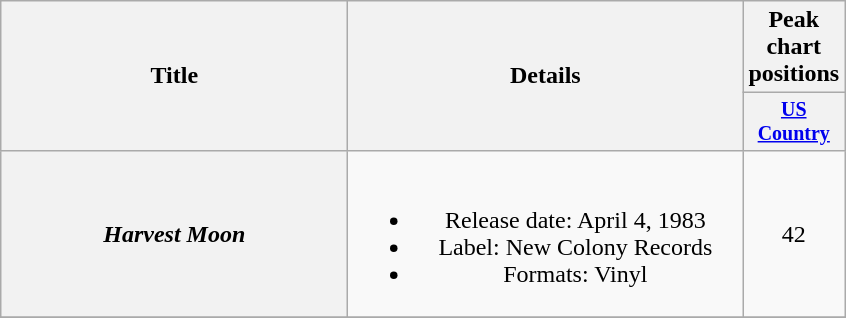<table class="wikitable plainrowheaders" style="text-align:center;">
<tr>
<th rowspan="2" style="width:14em;">Title</th>
<th rowspan="2" style="width:16em;">Details</th>
<th colspan="1">Peak chart<br>positions</th>
</tr>
<tr style="font-size:smaller;">
<th width="45"><a href='#'>US Country</a></th>
</tr>
<tr>
<th scope="row"><em>Harvest Moon</em></th>
<td><br><ul><li>Release date: April 4, 1983</li><li>Label: New Colony Records</li><li>Formats: Vinyl</li></ul></td>
<td>42</td>
</tr>
<tr>
</tr>
</table>
